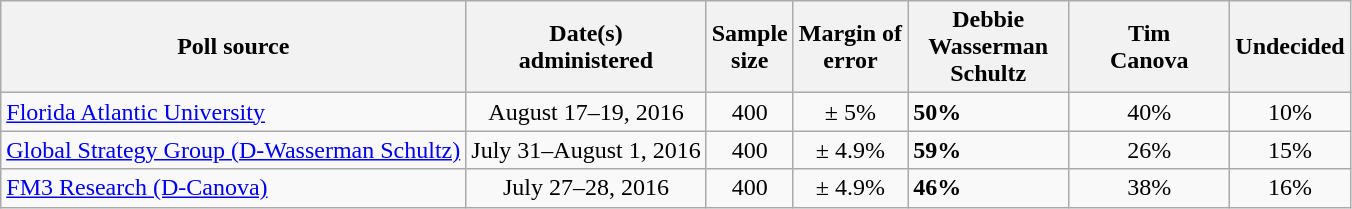<table class="wikitable">
<tr>
<th>Poll source</th>
<th>Date(s)<br>administered</th>
<th>Sample<br>size</th>
<th>Margin of<br>error</th>
<th style="width:100px;">Debbie<br>Wasserman Schultz</th>
<th style="width:100px;">Tim<br>Canova</th>
<th>Undecided</th>
</tr>
<tr>
<td><a href='#'>Florida Atlantic University</a></td>
<td align=center>August 17–19, 2016</td>
<td align=center>400</td>
<td align=center>± 5%</td>
<td><strong>50%</strong></td>
<td align=center>40%</td>
<td align=center>10%</td>
</tr>
<tr>
<td><a href='#'>Global Strategy Group (D-Wasserman Schultz)</a></td>
<td align=center>July 31–August 1, 2016</td>
<td align=center>400</td>
<td align=center>± 4.9%</td>
<td><strong>59%</strong></td>
<td align=center>26%</td>
<td align=center>15%</td>
</tr>
<tr>
<td><a href='#'>FM3 Research (D-Canova)</a></td>
<td align=center>July 27–28, 2016</td>
<td align=center>400</td>
<td align=center>± 4.9%</td>
<td><strong>46%</strong></td>
<td align=center>38%</td>
<td align=center>16%</td>
</tr>
</table>
